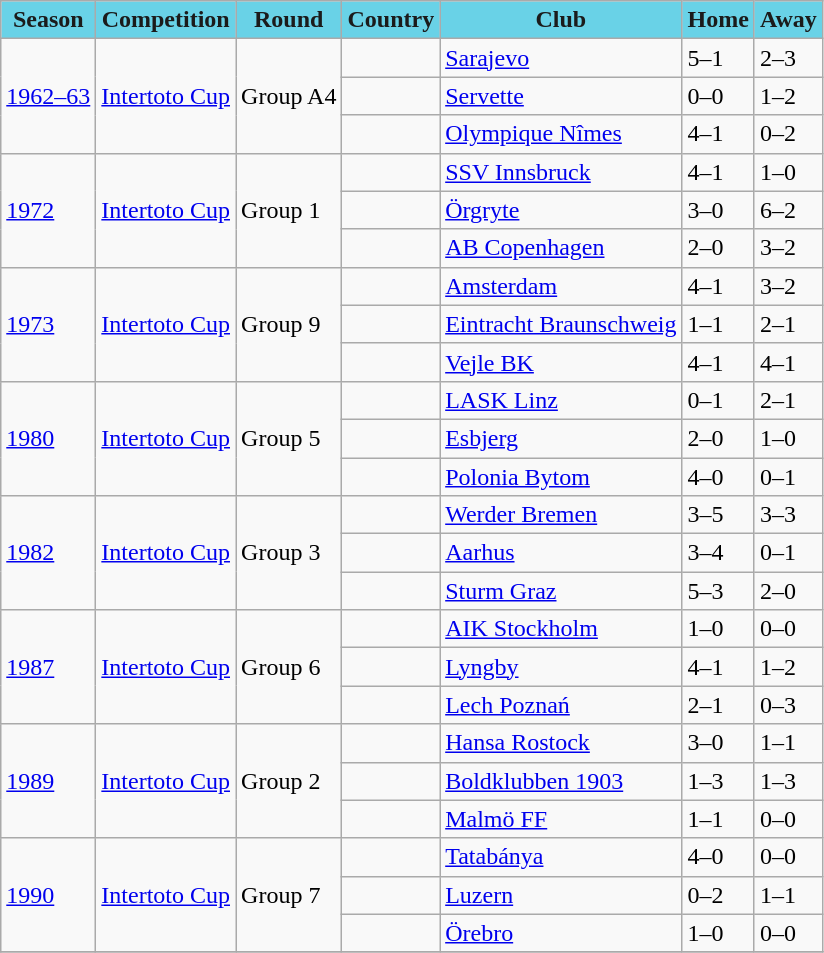<table class="wikitable">
<tr>
<th style="color:#1B1B1B; background:#69D2E7;">Season</th>
<th style="color:#1B1B1B; background:#69D2E7;">Competition</th>
<th style="color:#1B1B1B; background:#69D2E7;">Round</th>
<th style="color:#1B1B1B; background:#69D2E7;">Country</th>
<th style="color:#1B1B1B; background:#69D2E7;">Club</th>
<th style="color:#1B1B1B; background:#69D2E7;">Home</th>
<th style="color:#1B1B1B; background:#69D2E7;">Away</th>
</tr>
<tr>
<td rowspan="3"><a href='#'>1962–63</a></td>
<td rowspan="3"><a href='#'>Intertoto Cup</a></td>
<td rowspan="3">Group A4</td>
<td></td>
<td><a href='#'>Sarajevo</a></td>
<td>5–1</td>
<td>2–3</td>
</tr>
<tr>
<td></td>
<td><a href='#'>Servette</a></td>
<td>0–0</td>
<td>1–2</td>
</tr>
<tr>
<td></td>
<td><a href='#'>Olympique Nîmes</a></td>
<td>4–1</td>
<td>0–2</td>
</tr>
<tr>
<td rowspan="3"><a href='#'>1972</a></td>
<td rowspan="3"><a href='#'>Intertoto Cup</a></td>
<td rowspan="3">Group 1</td>
<td></td>
<td><a href='#'>SSV Innsbruck</a></td>
<td>4–1</td>
<td>1–0</td>
</tr>
<tr>
<td></td>
<td><a href='#'>Örgryte</a></td>
<td>3–0</td>
<td>6–2</td>
</tr>
<tr>
<td></td>
<td><a href='#'>AB Copenhagen</a></td>
<td>2–0</td>
<td>3–2</td>
</tr>
<tr>
<td rowspan="3"><a href='#'>1973</a></td>
<td rowspan="3"><a href='#'>Intertoto Cup</a></td>
<td rowspan="3">Group 9</td>
<td></td>
<td><a href='#'>Amsterdam</a></td>
<td>4–1</td>
<td>3–2</td>
</tr>
<tr>
<td></td>
<td><a href='#'>Eintracht Braunschweig</a></td>
<td>1–1</td>
<td>2–1</td>
</tr>
<tr>
<td></td>
<td><a href='#'>Vejle BK</a></td>
<td>4–1</td>
<td>4–1</td>
</tr>
<tr>
<td rowspan="3"><a href='#'>1980</a></td>
<td rowspan="3"><a href='#'>Intertoto Cup</a></td>
<td rowspan="3">Group 5</td>
<td></td>
<td><a href='#'>LASK Linz</a></td>
<td>0–1</td>
<td>2–1</td>
</tr>
<tr>
<td></td>
<td><a href='#'>Esbjerg</a></td>
<td>2–0</td>
<td>1–0</td>
</tr>
<tr>
<td></td>
<td><a href='#'>Polonia Bytom</a></td>
<td>4–0</td>
<td>0–1</td>
</tr>
<tr>
<td rowspan="3"><a href='#'>1982</a></td>
<td rowspan="3"><a href='#'>Intertoto Cup</a></td>
<td rowspan="3">Group 3</td>
<td></td>
<td><a href='#'>Werder Bremen</a></td>
<td>3–5</td>
<td>3–3</td>
</tr>
<tr>
<td></td>
<td><a href='#'>Aarhus</a></td>
<td>3–4</td>
<td>0–1</td>
</tr>
<tr>
<td></td>
<td><a href='#'>Sturm Graz</a></td>
<td>5–3</td>
<td>2–0</td>
</tr>
<tr>
<td rowspan="3"><a href='#'>1987</a></td>
<td rowspan="3"><a href='#'>Intertoto Cup</a></td>
<td rowspan="3">Group 6</td>
<td></td>
<td><a href='#'>AIK Stockholm</a></td>
<td>1–0</td>
<td>0–0</td>
</tr>
<tr>
<td></td>
<td><a href='#'>Lyngby</a></td>
<td>4–1</td>
<td>1–2</td>
</tr>
<tr>
<td></td>
<td><a href='#'>Lech Poznań</a></td>
<td>2–1</td>
<td>0–3</td>
</tr>
<tr>
<td rowspan="3"><a href='#'>1989</a></td>
<td rowspan="3"><a href='#'>Intertoto Cup</a></td>
<td rowspan="3">Group 2</td>
<td></td>
<td><a href='#'>Hansa Rostock</a></td>
<td>3–0</td>
<td>1–1</td>
</tr>
<tr>
<td></td>
<td><a href='#'>Boldklubben 1903</a></td>
<td>1–3</td>
<td>1–3</td>
</tr>
<tr>
<td></td>
<td><a href='#'>Malmö FF</a></td>
<td>1–1</td>
<td>0–0</td>
</tr>
<tr>
<td rowspan="3"><a href='#'>1990</a></td>
<td rowspan="3"><a href='#'>Intertoto Cup</a></td>
<td rowspan="3">Group 7</td>
<td></td>
<td><a href='#'>Tatabánya</a></td>
<td>4–0</td>
<td>0–0</td>
</tr>
<tr>
<td></td>
<td><a href='#'>Luzern</a></td>
<td>0–2</td>
<td>1–1</td>
</tr>
<tr>
<td></td>
<td><a href='#'>Örebro</a></td>
<td>1–0</td>
<td>0–0</td>
</tr>
<tr>
</tr>
</table>
